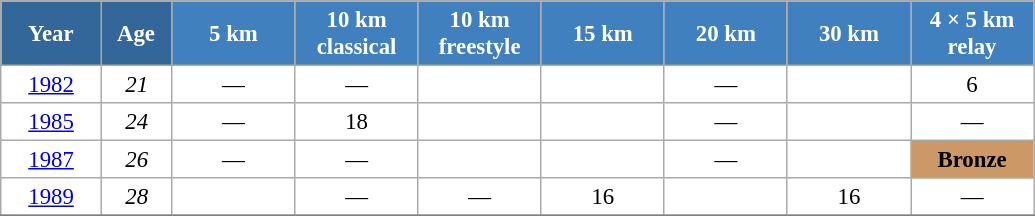<table class="wikitable" style="font-size:95%; text-align:center; border:grey solid 1px; border-collapse:collapse; background:#ffffff;">
<tr>
<th style="background-color:#369; color:white; width:60px;"> Year </th>
<th style="background-color:#369; color:white; width:40px;"> Age </th>
<th style="background-color:#4180be; color:white; width:75px;"> 5 km </th>
<th style="background-color:#4180be; color:white; width:75px;"> 10 km <br> classical </th>
<th style="background-color:#4180be; color:white; width:75px;"> 10 km <br> freestyle </th>
<th style="background-color:#4180be; color:white; width:75px;"> 15 km </th>
<th style="background-color:#4180be; color:white; width:75px;"> 20 km </th>
<th style="background-color:#4180be; color:white; width:75px;"> 30 km </th>
<th style="background-color:#4180be; color:white; width:75px;"> 4 × 5 km <br> relay </th>
</tr>
<tr>
<td><a href='#'>1982</a></td>
<td><em>21</em></td>
<td>—</td>
<td>—</td>
<td></td>
<td></td>
<td>—</td>
<td></td>
<td>6</td>
</tr>
<tr>
<td><a href='#'>1985</a></td>
<td><em>24</em></td>
<td>—</td>
<td>18</td>
<td></td>
<td></td>
<td>—</td>
<td></td>
<td>—</td>
</tr>
<tr>
<td><a href='#'>1987</a></td>
<td><em>26</em></td>
<td>—</td>
<td>—</td>
<td></td>
<td></td>
<td>—</td>
<td></td>
<td bgcolor="cc9966"><strong>Bronze</strong></td>
</tr>
<tr>
<td><a href='#'>1989</a></td>
<td><em>28</em></td>
<td></td>
<td>—</td>
<td>—</td>
<td>16</td>
<td></td>
<td>16</td>
<td>—</td>
</tr>
<tr>
</tr>
</table>
